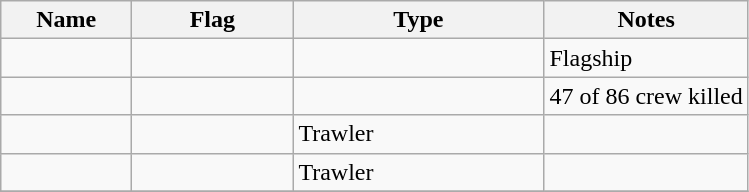<table class="wikitable sortable">
<tr>
<th scope="col" width="80px">Name</th>
<th scope="col" width="100px">Flag</th>
<th scope="col" width="160px">Type</th>
<th>Notes</th>
</tr>
<tr>
<td align="left"></td>
<td align="left"></td>
<td align="left"></td>
<td align="left">Flagship</td>
</tr>
<tr>
<td align="left"></td>
<td align="left"></td>
<td align="left"></td>
<td align="left">47 of 86 crew killed</td>
</tr>
<tr>
<td align="left"></td>
<td align="left"></td>
<td align="left">Trawler</td>
<td align="left"></td>
</tr>
<tr>
<td align="left"></td>
<td align="left"></td>
<td align="left">Trawler</td>
<td align="left"></td>
</tr>
<tr>
</tr>
</table>
